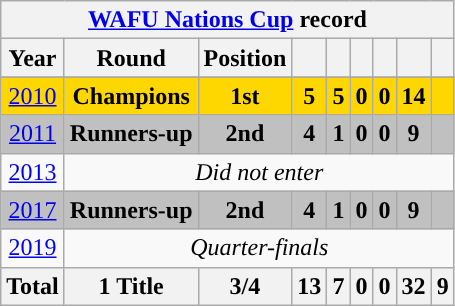<table class="wikitable" style="text-align: center;">
<tr>
<th colspan=9><a href='#'>WAFU Nations Cup</a> record</th>
</tr>
<tr>
<th>Year</th>
<th>Round</th>
<th>Position</th>
<th></th>
<th></th>
<th></th>
<th></th>
<th></th>
<th></th>
</tr>
<tr>
</tr>
<tr bgcolor="gold">
<td> <a href='#'>2010</a></td>
<td><strong>Champions</strong></td>
<td><strong>1st</strong></td>
<td><strong>5</strong></td>
<td><strong>5</strong></td>
<td><strong>0</strong></td>
<td><strong>0</strong></td>
<td><strong>14</strong></td>
<td></td>
</tr>
<tr bgcolor="silver">
<td> <a href='#'>2011</a></td>
<td><strong>Runners-up</strong></td>
<td><strong>2nd</strong></td>
<td><strong>4</strong></td>
<td><strong>1</strong></td>
<td><strong>0</strong></td>
<td><strong>0</strong></td>
<td><strong>9</strong></td>
<td></td>
</tr>
<tr bgcolor=>
<td> <a href='#'>2013</a></td>
<td colspan="8"><em>Did not enter</em></td>
</tr>
<tr bgcolor="silver">
<td> <a href='#'>2017</a></td>
<td><strong>Runners-up</strong></td>
<td><strong>2nd</strong></td>
<td><strong>4</strong></td>
<td><strong>1</strong></td>
<td><strong>0</strong></td>
<td><strong>0</strong></td>
<td><strong>9</strong></td>
<td></td>
</tr>
<tr>
<td> <a href='#'>2019</a></td>
<td colspan="8"><em>Quarter-finals</em></td>
</tr>
<tr>
<th>Total</th>
<th>1 Title</th>
<th>3/4</th>
<th>13</th>
<th>7</th>
<th>0</th>
<th>0</th>
<th>32</th>
<th>9</th>
</tr>
</table>
